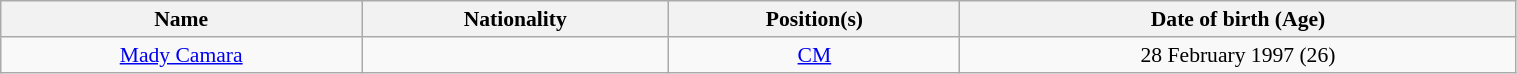<table class="wikitable" style="text-align:center; font-size:90%; width:80%">
<tr>
<th style="text-align:center;">Name</th>
<th style="text-align:center;">Nationality</th>
<th style="text-align:center;">Position(s)</th>
<th style="text-align:center;">Date of birth (Age)</th>
</tr>
<tr>
<td><a href='#'>Mady Camara</a></td>
<td></td>
<td><a href='#'>CM</a></td>
<td>28 February 1997 (26)</td>
</tr>
</table>
